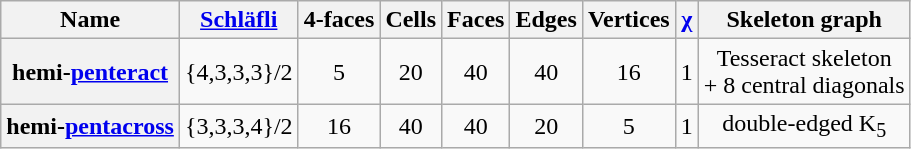<table class="wikitable">
<tr>
<th>Name</th>
<th><a href='#'>Schläfli</a></th>
<th>4-faces</th>
<th>Cells</th>
<th>Faces</th>
<th>Edges</th>
<th>Vertices</th>
<th><a href='#'>χ</a></th>
<th>Skeleton graph</th>
</tr>
<tr align=center>
<th>hemi-<a href='#'>penteract</a></th>
<td>{4,3,3,3}/2</td>
<td>5</td>
<td>20</td>
<td>40</td>
<td>40</td>
<td>16</td>
<td>1</td>
<td>Tesseract skeleton<br>+ 8 central diagonals</td>
</tr>
<tr align=center>
<th>hemi-<a href='#'>pentacross</a></th>
<td>{3,3,3,4}/2</td>
<td>16</td>
<td>40</td>
<td>40</td>
<td>20</td>
<td>5</td>
<td>1</td>
<td>double-edged K<sub>5</sub></td>
</tr>
</table>
